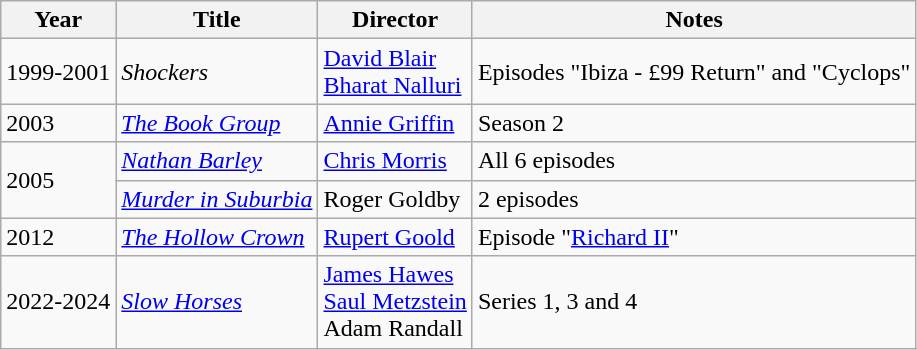<table class="wikitable">
<tr>
<th>Year</th>
<th>Title</th>
<th>Director</th>
<th>Notes</th>
</tr>
<tr>
<td>1999-2001</td>
<td><em>Shockers</em></td>
<td><a href='#'>David Blair</a><br><a href='#'>Bharat Nalluri</a></td>
<td>Episodes "Ibiza - £99 Return" and "Cyclops"</td>
</tr>
<tr>
<td>2003</td>
<td><em><a href='#'>The Book Group</a></em></td>
<td><a href='#'>Annie Griffin</a></td>
<td>Season 2</td>
</tr>
<tr>
<td rowspan=2>2005</td>
<td><em><a href='#'>Nathan Barley</a></em></td>
<td><a href='#'>Chris Morris</a></td>
<td>All 6 episodes</td>
</tr>
<tr>
<td><em><a href='#'>Murder in Suburbia</a></em></td>
<td>Roger Goldby</td>
<td>2 episodes</td>
</tr>
<tr>
<td>2012</td>
<td><em><a href='#'>The Hollow Crown</a></em></td>
<td><a href='#'>Rupert Goold</a></td>
<td>Episode "<a href='#'>Richard II</a>"</td>
</tr>
<tr>
<td>2022-2024</td>
<td><em><a href='#'>Slow Horses</a></em></td>
<td><a href='#'>James Hawes</a><br><a href='#'>Saul Metzstein</a><br>Adam Randall</td>
<td>Series 1, 3 and 4</td>
</tr>
</table>
